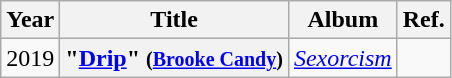<table class="wikitable plainrowheaders" style="text-align:left;">
<tr>
<th scope="col">Year</th>
<th scope="col">Title</th>
<th scope="col">Album</th>
<th>Ref.</th>
</tr>
<tr>
<td>2019</td>
<th scope="row">"<a href='#'>Drip</a>" <small>(<a href='#'>Brooke Candy</a>)</small></th>
<td><a href='#'><em>Sexorcism</em></a></td>
<td></td>
</tr>
</table>
